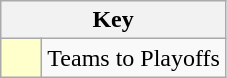<table class="wikitable" style="text-align: center;">
<tr>
<th colspan=2>Key</th>
</tr>
<tr>
<td style="background:#ffffcc; width:20px;"></td>
<td align=left>Teams to Playoffs</td>
</tr>
</table>
